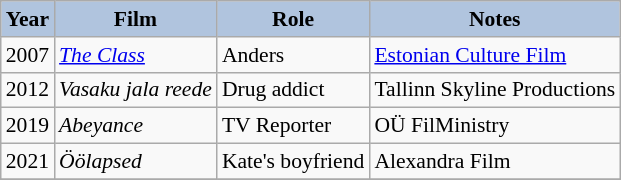<table class="wikitable" style="font-size:90%;">
<tr>
<th style="background:#B0C4DE;">Year</th>
<th style="background:#B0C4DE;">Film</th>
<th style="background:#B0C4DE;">Role</th>
<th style="background:#B0C4DE;">Notes</th>
</tr>
<tr>
<td rowspan="1">2007</td>
<td><em><a href='#'>The Class</a></em></td>
<td>Anders</td>
<td><a href='#'>Estonian Culture Film</a></td>
</tr>
<tr>
<td>2012</td>
<td><em>Vasaku jala reede</em></td>
<td>Drug addict</td>
<td>Tallinn Skyline Productions</td>
</tr>
<tr>
<td>2019</td>
<td><em>Abeyance</em></td>
<td>TV Reporter</td>
<td>OÜ FilMinistry</td>
</tr>
<tr>
<td>2021</td>
<td><em>Öölapsed</em></td>
<td>Kate's boyfriend</td>
<td>Alexandra Film</td>
</tr>
<tr>
</tr>
</table>
